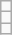<table class="wikitable">
<tr>
<td></td>
</tr>
<tr>
<td></td>
</tr>
<tr>
<td></td>
</tr>
</table>
